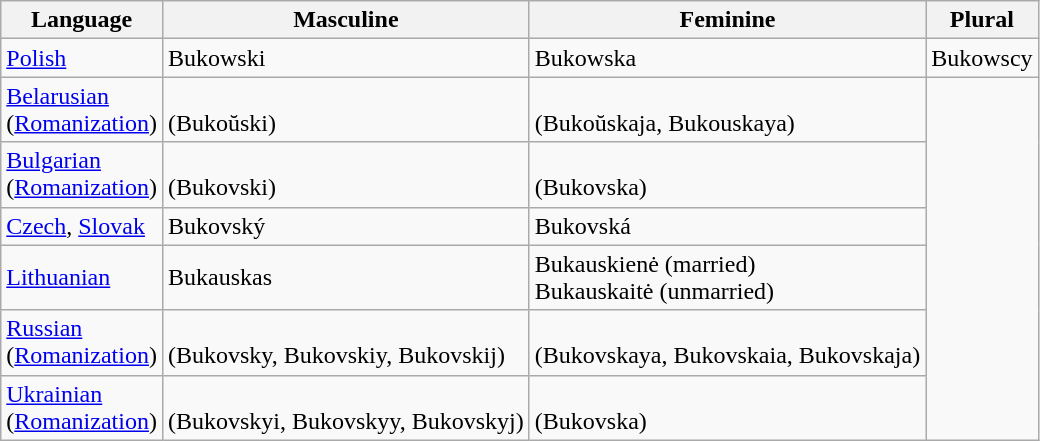<table class="wikitable">
<tr>
<th>Language</th>
<th>Masculine</th>
<th>Feminine</th>
<th>Plural</th>
</tr>
<tr>
<td><a href='#'>Polish</a></td>
<td>Bukowski <br></td>
<td>Bukowska<br></td>
<td>Bukowscy<br></td>
</tr>
<tr>
<td><a href='#'>Belarusian</a> <br>(<a href='#'>Romanization</a>)</td>
<td><br>(Bukoŭski)</td>
<td><br>(Bukoŭskaja, Bukouskaya)</td>
</tr>
<tr>
<td><a href='#'>Bulgarian</a> <br>(<a href='#'>Romanization</a>)</td>
<td> <br>(Bukovski)</td>
<td> <br>(Bukovska)</td>
</tr>
<tr>
<td><a href='#'>Czech</a>, <a href='#'>Slovak</a></td>
<td>Bukovský</td>
<td>Bukovská</td>
</tr>
<tr>
<td><a href='#'>Lithuanian</a></td>
<td>Bukauskas</td>
<td>Bukauskienė (married)<br> Bukauskaitė (unmarried)</td>
</tr>
<tr>
<td><a href='#'>Russian</a> <br>(<a href='#'>Romanization</a>)</td>
<td><br> (Bukovsky, Bukovskiy, Bukovskij)</td>
<td><br> (Bukovskaya, Bukovskaia, Bukovskaja)</td>
</tr>
<tr>
<td><a href='#'>Ukrainian</a> <br>(<a href='#'>Romanization</a>)</td>
<td><br> (Bukovskyi, Bukovskyy, Bukovskyj)</td>
<td><br> (Bukovska)</td>
</tr>
</table>
